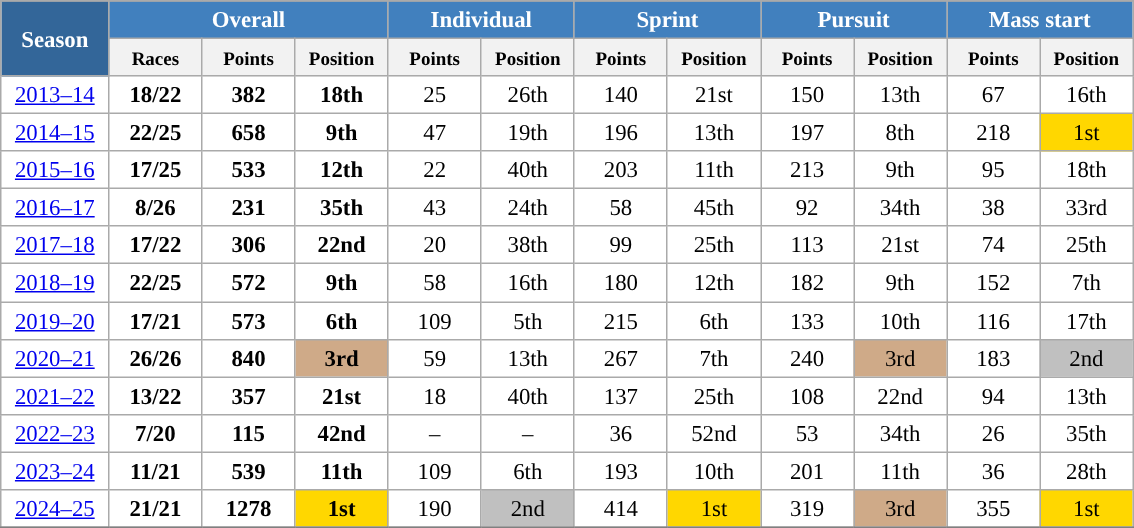<table class="wikitable" style="font-size:95%; text-align:center; border:grey solid 1px; border-collapse:collapse; background:#ffffff;">
<tr class="hintergrundfarbe5">
</tr>
<tr style="background:#efefef;">
<th rowspan="2" style="background-color:#369; color:white; width:65px">Season</th>
<th colspan="3" style="background-color:#4180be; color:white; width:115px;">Overall</th>
<th colspan="2" style="background-color:#4180be; color:white; width:115px;">Individual</th>
<th colspan="2" style="background-color:#4180be; color:white; width:115px;">Sprint</th>
<th colspan="2" style="background-color:#4180be; color:white; width:115px;">Pursuit</th>
<th colspan="2" style="background-color:#4180be; color:white; width:115px;">Mass start</th>
</tr>
<tr class="hintergrundfarbe5">
<th style="width:55px;"><small>Races</small></th>
<th style="width:55px;"><small>Points</small></th>
<th style="width:55px;"><small>Position</small></th>
<th style="width:55px;"><small>Points</small></th>
<th style="width:55px;"><small>Position</small></th>
<th style="width:55px;"><small>Points</small></th>
<th style="width:55px;"><small>Position</small></th>
<th style="width:55px;"><small>Points</small></th>
<th style="width:55px;"><small>Position</small></th>
<th style="width:55px;"><small>Points</small></th>
<th style="width:55px;"><small>Position</small></th>
</tr>
<tr>
<td><a href='#'>2013–14</a></td>
<td><strong>18/22</strong></td>
<td><strong>382</strong></td>
<td><strong>18th</strong></td>
<td>25</td>
<td>26th</td>
<td>140</td>
<td>21st</td>
<td>150</td>
<td>13th</td>
<td>67</td>
<td>16th</td>
</tr>
<tr>
<td><a href='#'>2014–15</a></td>
<td><strong>22/25</strong></td>
<td><strong>658</strong></td>
<td><strong>9th</strong></td>
<td>47</td>
<td>19th</td>
<td>196</td>
<td>13th</td>
<td>197</td>
<td>8th</td>
<td>218</td>
<td style=" background:gold">1st</td>
</tr>
<tr>
<td><a href='#'>2015–16</a></td>
<td><strong>17/25</strong></td>
<td><strong>533</strong></td>
<td><strong>12th</strong></td>
<td>22</td>
<td>40th</td>
<td>203</td>
<td>11th</td>
<td>213</td>
<td>9th</td>
<td>95</td>
<td>18th</td>
</tr>
<tr>
<td><a href='#'>2016–17</a></td>
<td><strong>8/26</strong></td>
<td><strong>231</strong></td>
<td><strong>35th</strong></td>
<td>43</td>
<td>24th</td>
<td>58</td>
<td>45th</td>
<td>92</td>
<td>34th</td>
<td>38</td>
<td>33rd</td>
</tr>
<tr>
<td><a href='#'>2017–18</a></td>
<td><strong>17/22</strong></td>
<td><strong>306</strong></td>
<td><strong>22nd</strong></td>
<td>20</td>
<td>38th</td>
<td>99</td>
<td>25th</td>
<td>113</td>
<td>21st</td>
<td>74</td>
<td>25th</td>
</tr>
<tr>
<td><a href='#'>2018–19</a></td>
<td><strong>22/25</strong></td>
<td><strong>572</strong></td>
<td><strong>9th</strong></td>
<td>58</td>
<td>16th</td>
<td>180</td>
<td>12th</td>
<td>182</td>
<td>9th</td>
<td>152</td>
<td>7th</td>
</tr>
<tr>
<td><a href='#'>2019–20</a></td>
<td><strong>17/21</strong></td>
<td><strong>573</strong></td>
<td><strong>6th</strong></td>
<td>109</td>
<td>5th</td>
<td>215</td>
<td>6th</td>
<td>133</td>
<td>10th</td>
<td>116</td>
<td>17th</td>
</tr>
<tr>
<td><a href='#'>2020–21</a></td>
<td><strong>26/26</strong></td>
<td><strong>840</strong></td>
<td style=" background:#cfaa88;"><strong>3rd</strong></td>
<td>59</td>
<td>13th</td>
<td>267</td>
<td>7th</td>
<td>240</td>
<td style=" background:#cfaa88;">3rd</td>
<td>183</td>
<td style=" background:silver">2nd</td>
</tr>
<tr>
<td><a href='#'>2021–22</a></td>
<td><strong>13/22</strong></td>
<td><strong>357</strong></td>
<td><strong>21st</strong></td>
<td>18</td>
<td>40th</td>
<td>137</td>
<td>25th</td>
<td>108</td>
<td>22nd</td>
<td>94</td>
<td>13th</td>
</tr>
<tr>
<td><a href='#'>2022–23</a></td>
<td><strong>7/20</strong></td>
<td><strong>115</strong></td>
<td><strong>42nd</strong></td>
<td>–</td>
<td>–</td>
<td>36</td>
<td>52nd</td>
<td>53</td>
<td>34th</td>
<td>26</td>
<td>35th</td>
</tr>
<tr>
<td><a href='#'>2023–24</a></td>
<td><strong>11/21</strong></td>
<td><strong>539</strong></td>
<td><strong>11th</strong></td>
<td>109</td>
<td>6th</td>
<td>193</td>
<td>10th</td>
<td>201</td>
<td>11th</td>
<td>36</td>
<td>28th</td>
</tr>
<tr>
<td><a href='#'>2024–25</a></td>
<td><strong>21/21</strong></td>
<td><strong>1278</strong></td>
<td style=" background:gold"><strong>1st</strong></td>
<td>190</td>
<td style=" background:silver">2nd</td>
<td>414</td>
<td style=" background:gold">1st</td>
<td>319</td>
<td style=" background:#cfaa88;">3rd</td>
<td>355</td>
<td style=" background:gold">1st</td>
</tr>
<tr>
</tr>
</table>
